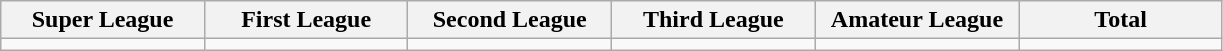<table class="wikitable">
<tr>
<th width="15%">Super League</th>
<th width="15%">First League</th>
<th width="15%">Second League</th>
<th width="15%">Third League</th>
<th width="15%">Amateur League</th>
<th width="15%">Total</th>
</tr>
<tr>
<td></td>
<td></td>
<td></td>
<td></td>
<td></td>
<td></td>
</tr>
</table>
